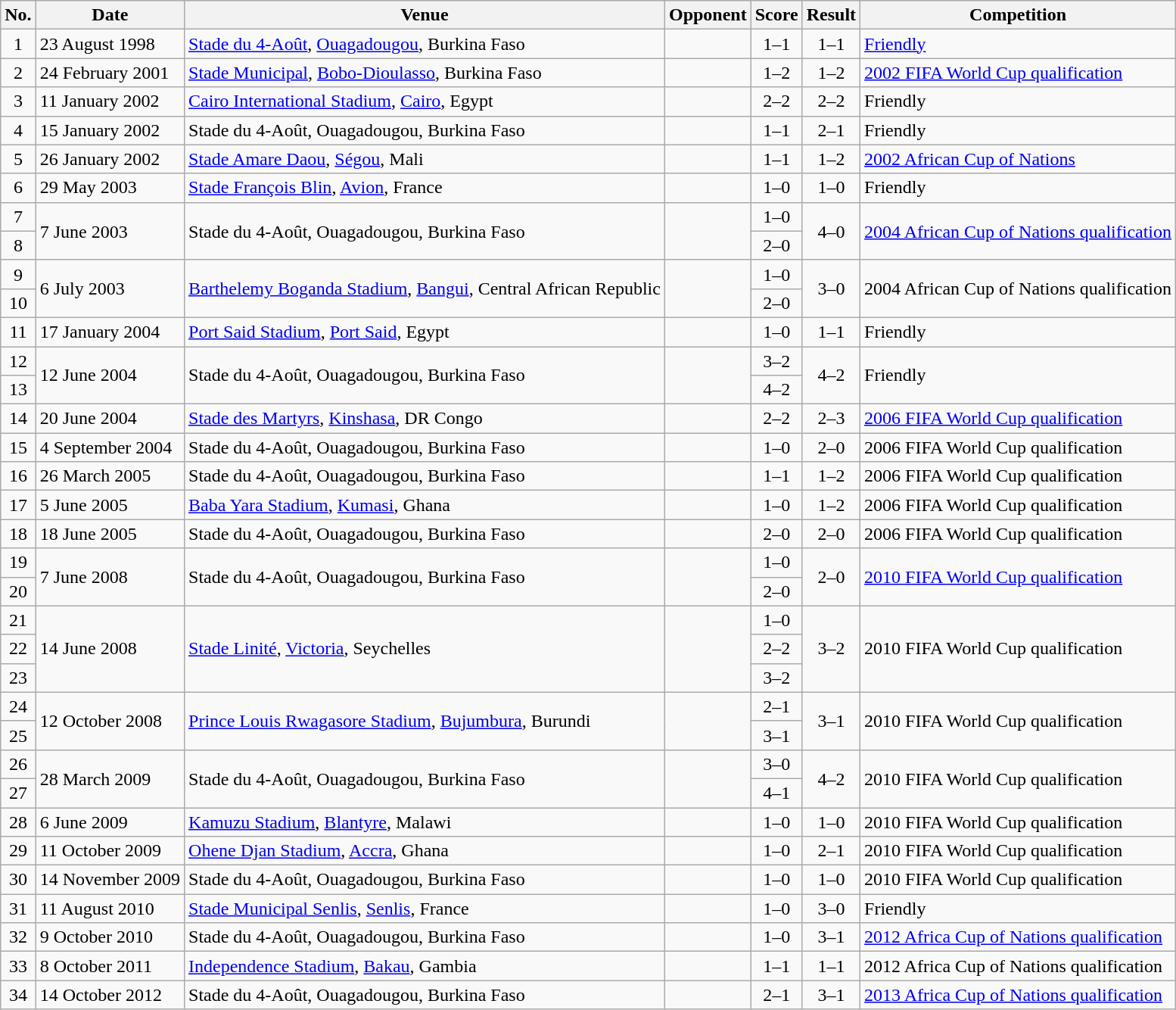<table class="wikitable sortable">
<tr>
<th scope="col">No.</th>
<th scope="col">Date</th>
<th scope="col">Venue</th>
<th scope="col">Opponent</th>
<th scope="col">Score</th>
<th scope="col">Result</th>
<th scope="col">Competition</th>
</tr>
<tr>
<td style="text-align:center">1</td>
<td>23 August 1998</td>
<td><a href='#'>Stade du 4-Août</a>, <a href='#'>Ouagadougou</a>, Burkina Faso</td>
<td></td>
<td style="text-align:center">1–1</td>
<td style="text-align:center">1–1</td>
<td><a href='#'>Friendly</a></td>
</tr>
<tr>
<td style="text-align:center">2</td>
<td>24 February 2001</td>
<td><a href='#'>Stade Municipal</a>, <a href='#'>Bobo-Dioulasso</a>, Burkina Faso</td>
<td></td>
<td style="text-align:center">1–2</td>
<td style="text-align:center">1–2</td>
<td><a href='#'>2002 FIFA World Cup qualification</a></td>
</tr>
<tr>
<td style="text-align:center">3</td>
<td>11 January 2002</td>
<td><a href='#'>Cairo International Stadium</a>, <a href='#'>Cairo</a>, Egypt</td>
<td></td>
<td style="text-align:center">2–2</td>
<td style="text-align:center">2–2</td>
<td>Friendly</td>
</tr>
<tr>
<td style="text-align:center">4</td>
<td>15 January 2002</td>
<td>Stade du 4-Août, Ouagadougou, Burkina Faso</td>
<td></td>
<td style="text-align:center">1–1</td>
<td style="text-align:center">2–1</td>
<td>Friendly</td>
</tr>
<tr>
<td style="text-align:center">5</td>
<td>26 January 2002</td>
<td><a href='#'>Stade Amare Daou</a>, <a href='#'>Ségou</a>, Mali</td>
<td></td>
<td style="text-align:center">1–1</td>
<td style="text-align:center">1–2</td>
<td><a href='#'>2002 African Cup of Nations</a></td>
</tr>
<tr>
<td style="text-align:center">6</td>
<td>29 May 2003</td>
<td><a href='#'>Stade François Blin</a>, <a href='#'>Avion</a>, France</td>
<td></td>
<td style="text-align:center">1–0</td>
<td style="text-align:center">1–0</td>
<td>Friendly</td>
</tr>
<tr>
<td style="text-align:center">7</td>
<td rowspan="2">7 June 2003</td>
<td rowspan="2">Stade du 4-Août, Ouagadougou, Burkina Faso</td>
<td rowspan="2"></td>
<td style="text-align:center">1–0</td>
<td rowspan="2" style="text-align:center;">4–0</td>
<td rowspan="2"><a href='#'>2004 African Cup of Nations qualification</a></td>
</tr>
<tr>
<td style="text-align:center">8</td>
<td style="text-align:center">2–0</td>
</tr>
<tr>
<td style="text-align:center">9</td>
<td rowspan="2">6 July 2003</td>
<td rowspan="2"><a href='#'>Barthelemy Boganda Stadium</a>, <a href='#'>Bangui</a>, Central African Republic</td>
<td rowspan="2"></td>
<td style="text-align:center">1–0</td>
<td rowspan="2" style="text-align:center;">3–0</td>
<td rowspan="2">2004 African Cup of Nations qualification</td>
</tr>
<tr>
<td style="text-align:center">10</td>
<td style="text-align:center">2–0</td>
</tr>
<tr>
<td style="text-align:center">11</td>
<td>17 January 2004</td>
<td><a href='#'>Port Said Stadium</a>, <a href='#'>Port Said</a>, Egypt</td>
<td></td>
<td style="text-align:center">1–0</td>
<td style="text-align:center">1–1</td>
<td>Friendly</td>
</tr>
<tr>
<td style="text-align:center">12</td>
<td rowspan="2">12 June 2004</td>
<td rowspan="2">Stade du 4-Août, Ouagadougou, Burkina Faso</td>
<td rowspan="2"></td>
<td style="text-align:center">3–2</td>
<td rowspan="2" style="text-align:center;">4–2</td>
<td rowspan="2">Friendly</td>
</tr>
<tr>
<td style="text-align:center">13</td>
<td style="text-align:center">4–2</td>
</tr>
<tr>
<td style="text-align:center">14</td>
<td>20 June 2004</td>
<td><a href='#'>Stade des Martyrs</a>, <a href='#'>Kinshasa</a>, DR Congo</td>
<td></td>
<td style="text-align:center">2–2</td>
<td style="text-align:center">2–3</td>
<td><a href='#'>2006 FIFA World Cup qualification</a></td>
</tr>
<tr>
<td style="text-align:center">15</td>
<td>4 September 2004</td>
<td>Stade du 4-Août, Ouagadougou, Burkina Faso</td>
<td></td>
<td style="text-align:center">1–0</td>
<td style="text-align:center">2–0</td>
<td>2006 FIFA World Cup qualification</td>
</tr>
<tr>
<td style="text-align:center">16</td>
<td>26 March 2005</td>
<td>Stade du 4-Août, Ouagadougou, Burkina Faso</td>
<td></td>
<td style="text-align:center">1–1</td>
<td style="text-align:center">1–2</td>
<td>2006 FIFA World Cup qualification</td>
</tr>
<tr>
<td style="text-align:center">17</td>
<td>5 June 2005</td>
<td><a href='#'>Baba Yara Stadium</a>, <a href='#'>Kumasi</a>, Ghana</td>
<td></td>
<td style="text-align:center">1–0</td>
<td style="text-align:center">1–2</td>
<td>2006 FIFA World Cup qualification</td>
</tr>
<tr>
<td style="text-align:center">18</td>
<td>18 June 2005</td>
<td>Stade du 4-Août, Ouagadougou, Burkina Faso</td>
<td></td>
<td style="text-align:center">2–0</td>
<td style="text-align:center">2–0</td>
<td>2006 FIFA World Cup qualification</td>
</tr>
<tr>
<td style="text-align:center">19</td>
<td rowspan="2">7 June 2008</td>
<td rowspan="2">Stade du 4-Août, Ouagadougou, Burkina Faso</td>
<td rowspan="2"></td>
<td style="text-align:center">1–0</td>
<td rowspan="2" style="text-align:center;">2–0</td>
<td rowspan="2"><a href='#'>2010 FIFA World Cup qualification</a></td>
</tr>
<tr>
<td style="text-align:center">20</td>
<td style="text-align:center">2–0</td>
</tr>
<tr>
<td style="text-align:center">21</td>
<td rowspan="3">14 June 2008</td>
<td rowspan="3"><a href='#'>Stade Linité</a>, <a href='#'>Victoria</a>, Seychelles</td>
<td rowspan="3"></td>
<td style="text-align:center">1–0</td>
<td rowspan="3" style="text-align:center;">3–2</td>
<td rowspan="3">2010 FIFA World Cup qualification</td>
</tr>
<tr>
<td style="text-align:center">22</td>
<td style="text-align:center">2–2</td>
</tr>
<tr>
<td style="text-align:center">23</td>
<td style="text-align:center">3–2</td>
</tr>
<tr>
<td style="text-align:center">24</td>
<td rowspan="2">12 October 2008</td>
<td rowspan="2"><a href='#'>Prince Louis Rwagasore Stadium</a>, <a href='#'>Bujumbura</a>, Burundi</td>
<td rowspan="2"></td>
<td style="text-align:center">2–1</td>
<td rowspan="2" style="text-align:center;">3–1</td>
<td rowspan="2">2010 FIFA World Cup qualification</td>
</tr>
<tr>
<td style="text-align:center">25</td>
<td style="text-align:center">3–1</td>
</tr>
<tr>
<td style="text-align:center">26</td>
<td rowspan="2">28 March 2009</td>
<td rowspan="2">Stade du 4-Août, Ouagadougou, Burkina Faso</td>
<td rowspan="2"></td>
<td style="text-align:center">3–0</td>
<td rowspan="2" style="text-align:center;">4–2</td>
<td rowspan="2">2010 FIFA World Cup qualification</td>
</tr>
<tr>
<td style="text-align:center">27</td>
<td style="text-align:center">4–1</td>
</tr>
<tr>
<td style="text-align:center">28</td>
<td>6 June 2009</td>
<td><a href='#'>Kamuzu Stadium</a>, <a href='#'>Blantyre</a>, Malawi</td>
<td></td>
<td style="text-align:center">1–0</td>
<td style="text-align:center">1–0</td>
<td>2010 FIFA World Cup qualification</td>
</tr>
<tr>
<td style="text-align:center">29</td>
<td>11 October 2009</td>
<td><a href='#'>Ohene Djan Stadium</a>, <a href='#'>Accra</a>, Ghana</td>
<td></td>
<td style="text-align:center">1–0</td>
<td style="text-align:center">2–1</td>
<td>2010 FIFA World Cup qualification</td>
</tr>
<tr>
<td style="text-align:center">30</td>
<td>14 November 2009</td>
<td>Stade du 4-Août, Ouagadougou, Burkina Faso</td>
<td></td>
<td style="text-align:center">1–0</td>
<td style="text-align:center">1–0</td>
<td>2010 FIFA World Cup qualification</td>
</tr>
<tr>
<td style="text-align:center">31</td>
<td>11 August 2010</td>
<td><a href='#'>Stade Municipal Senlis</a>, <a href='#'>Senlis</a>, France</td>
<td></td>
<td style="text-align:center">1–0</td>
<td style="text-align:center">3–0</td>
<td>Friendly</td>
</tr>
<tr>
<td style="text-align:center">32</td>
<td>9 October 2010</td>
<td>Stade du 4-Août, Ouagadougou, Burkina Faso</td>
<td></td>
<td style="text-align:center">1–0</td>
<td style="text-align:center">3–1</td>
<td><a href='#'>2012 Africa Cup of Nations qualification</a></td>
</tr>
<tr>
<td style="text-align:center">33</td>
<td>8 October 2011</td>
<td><a href='#'>Independence Stadium</a>, <a href='#'>Bakau</a>, Gambia</td>
<td></td>
<td style="text-align:center">1–1</td>
<td style="text-align:center">1–1</td>
<td>2012 Africa Cup of Nations qualification</td>
</tr>
<tr>
<td style="text-align:center">34</td>
<td>14 October 2012</td>
<td>Stade du 4-Août, Ouagadougou, Burkina Faso</td>
<td></td>
<td style="text-align:center">2–1</td>
<td style="text-align:center">3–1</td>
<td><a href='#'>2013 Africa Cup of Nations qualification</a></td>
</tr>
</table>
